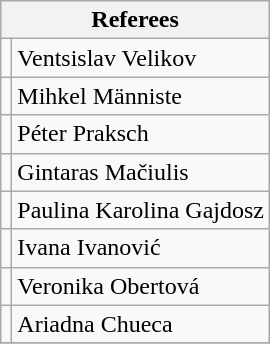<table class="wikitable" style="display: inline-table;">
<tr>
<th colspan="2">Referees</th>
</tr>
<tr>
<td></td>
<td>Ventsislav Velikov</td>
</tr>
<tr>
<td></td>
<td>Mihkel Männiste</td>
</tr>
<tr>
<td></td>
<td>Péter Praksch</td>
</tr>
<tr>
<td></td>
<td>Gintaras Mačiulis</td>
</tr>
<tr>
<td></td>
<td>Paulina Karolina Gajdosz</td>
</tr>
<tr>
<td></td>
<td>Ivana Ivanović</td>
</tr>
<tr>
<td></td>
<td>Veronika Obertová</td>
</tr>
<tr>
<td></td>
<td>Ariadna Chueca</td>
</tr>
<tr>
</tr>
</table>
